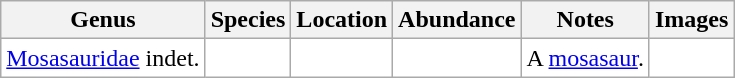<table class="wikitable" style="background:white">
<tr>
<th>Genus</th>
<th>Species</th>
<th>Location</th>
<th>Abundance</th>
<th>Notes</th>
<th>Images</th>
</tr>
<tr>
<td><a href='#'>Mosasauridae</a> indet.</td>
<td></td>
<td></td>
<td></td>
<td>A <a href='#'>mosasaur</a>.</td>
<td></td>
</tr>
</table>
